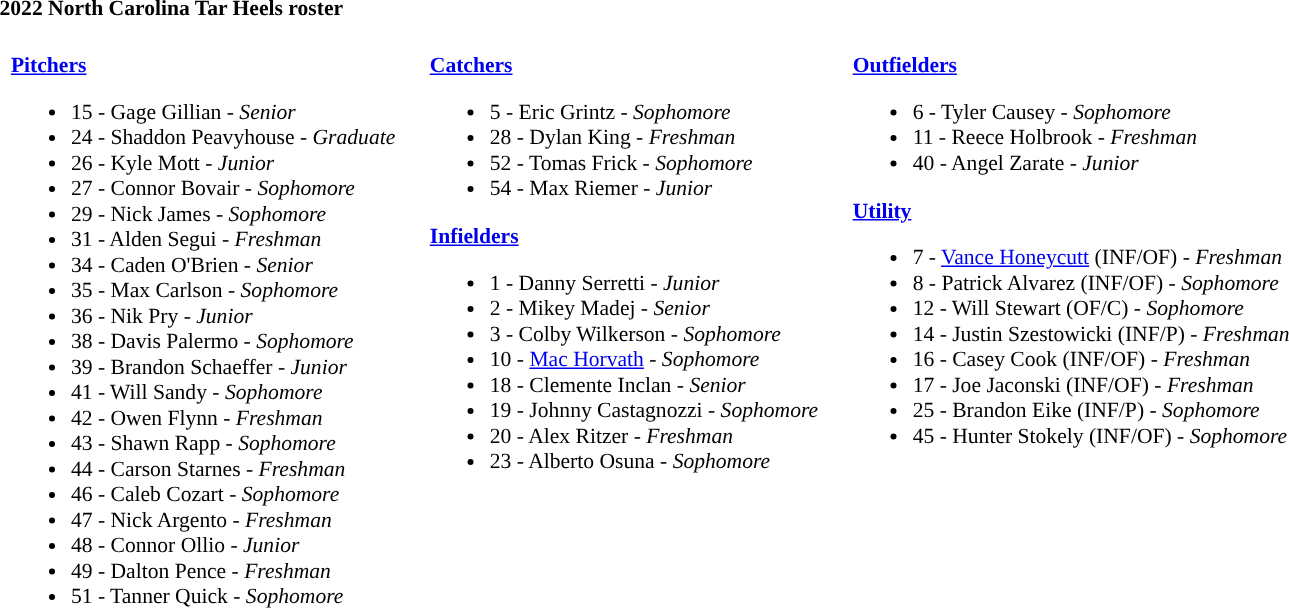<table class="toccolours" style="text-align: left; font-size:90%;">
<tr>
<th colspan="9">2022 North Carolina Tar Heels roster</th>
</tr>
<tr>
<td width="03"> </td>
<td valign="top"><br><strong><a href='#'>Pitchers</a></strong><ul><li>15 - Gage Gillian - <em>Senior</em></li><li>24 - Shaddon Peavyhouse - <em>Graduate</em></li><li>26 - Kyle Mott - <em>Junior</em></li><li>27 - Connor Bovair - <em>Sophomore</em></li><li>29 - Nick James - <em>Sophomore</em></li><li>31 - Alden Segui - <em>Freshman</em></li><li>34 - Caden O'Brien - <em>Senior</em></li><li>35 - Max Carlson - <em>Sophomore</em></li><li>36 - Nik Pry - <em>Junior</em></li><li>38 - Davis Palermo - <em>Sophomore</em></li><li>39 - Brandon Schaeffer - <em>Junior</em></li><li>41 - Will Sandy - <em>Sophomore</em></li><li>42 - Owen Flynn - <em>Freshman</em></li><li>43 - Shawn Rapp - <em>Sophomore</em></li><li>44 - Carson Starnes - <em>Freshman</em></li><li>46 - Caleb Cozart - <em> Sophomore</em></li><li>47 - Nick Argento - <em>Freshman</em></li><li>48 - Connor Ollio - <em>Junior</em></li><li>49 - Dalton Pence - <em>Freshman</em></li><li>51 - Tanner Quick - <em>Sophomore</em></li></ul></td>
<td width="15"> </td>
<td valign="top"><br><strong><a href='#'>Catchers</a></strong><ul><li>5 - Eric Grintz - <em>Sophomore</em></li><li>28 - Dylan King - <em>Freshman</em></li><li>52 - Tomas Frick - <em>Sophomore</em></li><li>54 - Max Riemer - <em> Junior</em></li></ul><strong><a href='#'>Infielders</a></strong><ul><li>1 - Danny Serretti - <em>Junior</em></li><li>2 - Mikey Madej - <em>Senior</em></li><li>3 - Colby Wilkerson - <em>Sophomore</em></li><li>10 - <a href='#'>Mac Horvath</a> - <em>Sophomore</em></li><li>18 - Clemente Inclan - <em>Senior</em></li><li>19 - Johnny Castagnozzi - <em>Sophomore</em></li><li>20 - Alex Ritzer - <em>Freshman</em></li><li>23 - Alberto Osuna - <em>Sophomore</em></li></ul></td>
<td width="15"> </td>
<td valign="top"><br><strong><a href='#'>Outfielders</a></strong><ul><li>6 - Tyler Causey - <em>Sophomore</em></li><li>11 - Reece Holbrook - <em>Freshman</em></li><li>40 - Angel Zarate - <em> Junior</em></li></ul><strong><a href='#'>Utility</a></strong><ul><li>7 - <a href='#'>Vance Honeycutt</a> (INF/OF) - <em>Freshman</em></li><li>8 - Patrick Alvarez (INF/OF) - <em>Sophomore</em></li><li>12 - Will Stewart (OF/C) - <em>Sophomore</em></li><li>14 - Justin Szestowicki (INF/P) - <em>Freshman</em></li><li>16 - Casey Cook (INF/OF) - <em>Freshman</em></li><li>17 - Joe Jaconski (INF/OF) - <em>Freshman</em></li><li>25 - Brandon Eike (INF/P) - <em>Sophomore</em></li><li>45 - Hunter Stokely (INF/OF) - <em>Sophomore</em></li></ul></td>
<td width="25"> </td>
</tr>
</table>
